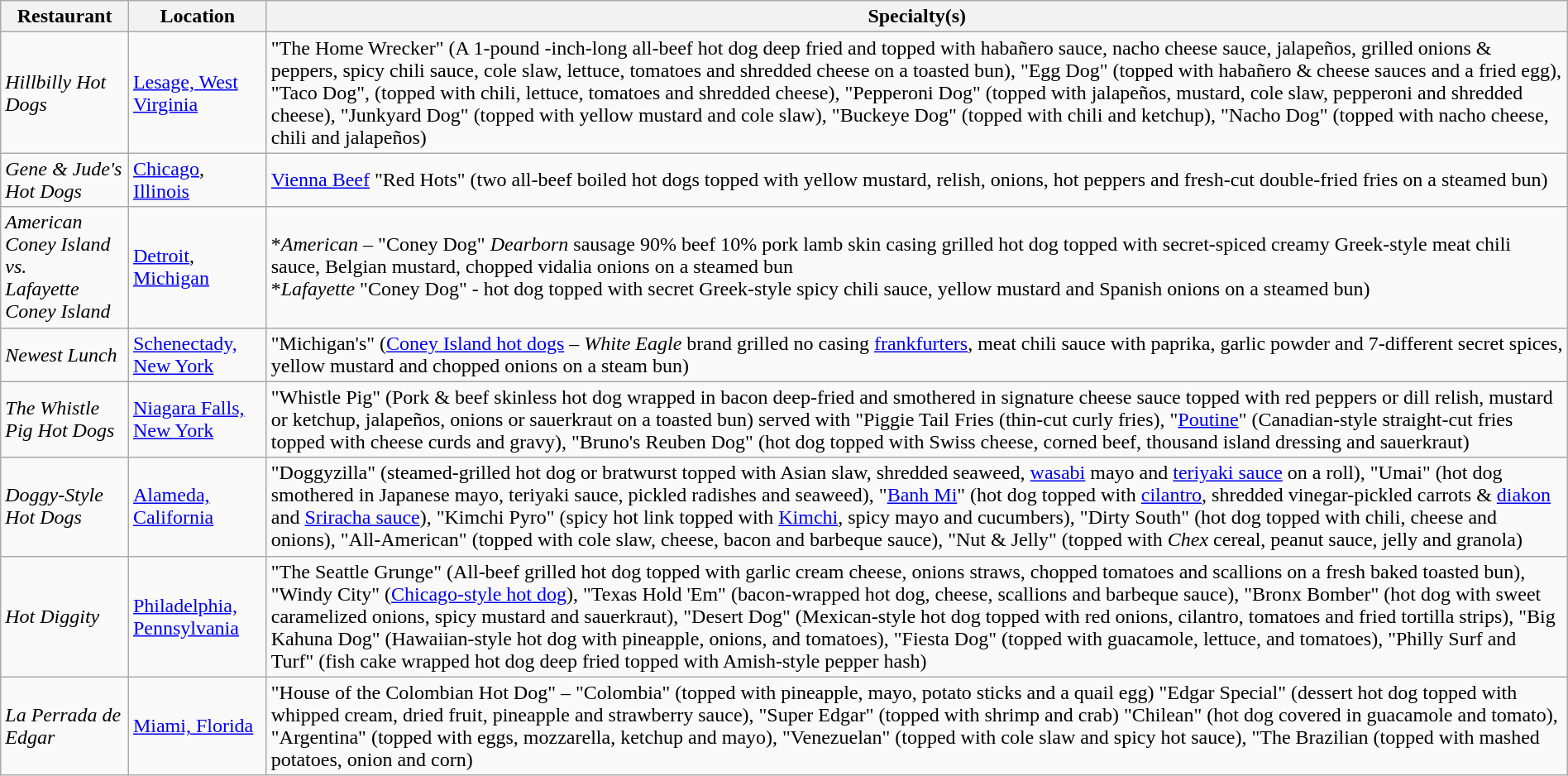<table class="wikitable" style="width:100%;">
<tr>
<th>Restaurant</th>
<th>Location</th>
<th>Specialty(s)</th>
</tr>
<tr>
<td><em>Hillbilly Hot Dogs</em></td>
<td><a href='#'>Lesage, West Virginia</a></td>
<td>"The Home Wrecker" (A 1-pound -inch-long all-beef hot dog deep fried and topped with habañero sauce, nacho cheese sauce, jalapeños, grilled onions & peppers, spicy chili sauce, cole slaw, lettuce, tomatoes and shredded cheese on a toasted bun), "Egg Dog" (topped with habañero & cheese sauces and a fried egg), "Taco Dog", (topped with chili, lettuce, tomatoes and shredded cheese), "Pepperoni Dog" (topped with jalapeños, mustard, cole slaw, pepperoni and shredded cheese), "Junkyard Dog" (topped with yellow mustard and cole slaw), "Buckeye Dog" (topped with chili and ketchup), "Nacho Dog" (topped with nacho cheese, chili and jalapeños)</td>
</tr>
<tr>
<td><em>Gene & Jude's Hot Dogs</em></td>
<td><a href='#'>Chicago</a>, <a href='#'>Illinois</a></td>
<td><a href='#'>Vienna Beef</a> "Red Hots" (two all-beef boiled hot dogs topped with yellow mustard, relish, onions, hot peppers and fresh-cut double-fried fries on a steamed bun)</td>
</tr>
<tr>
<td><em>American Coney Island<br>vs.<br>Lafayette Coney Island</em></td>
<td><a href='#'>Detroit</a>, <a href='#'>Michigan</a></td>
<td>*<em>American </em>– "Coney Dog" <em>Dearborn</em> sausage 90% beef 10% pork lamb skin casing grilled hot dog topped with secret-spiced creamy Greek-style meat chili sauce, Belgian mustard, chopped vidalia onions on a steamed bun<br>*<em>Lafayette</em> "Coney Dog" - hot dog topped with secret Greek-style spicy chili sauce, yellow mustard and Spanish onions on a steamed bun)</td>
</tr>
<tr>
<td><em>Newest Lunch</em></td>
<td><a href='#'>Schenectady, New York</a></td>
<td>"Michigan's" (<a href='#'>Coney Island hot dogs</a> – <em>White Eagle</em> brand grilled no casing <a href='#'>frankfurters</a>, meat chili sauce with paprika, garlic powder and 7-different secret spices, yellow mustard and chopped onions on a steam bun)</td>
</tr>
<tr>
<td><em>The Whistle Pig Hot Dogs</em></td>
<td><a href='#'>Niagara Falls, New York</a></td>
<td>"Whistle Pig" (Pork & beef skinless hot dog wrapped in bacon deep-fried and smothered in signature cheese sauce topped with red peppers or dill relish, mustard or ketchup, jalapeños, onions or sauerkraut on a toasted bun) served with "Piggie Tail Fries (thin-cut curly fries), "<a href='#'>Poutine</a>" (Canadian-style straight-cut fries topped with cheese curds and gravy), "Bruno's Reuben Dog" (hot dog topped with Swiss cheese, corned beef, thousand island dressing and sauerkraut)</td>
</tr>
<tr>
<td><em>Doggy-Style Hot Dogs</em></td>
<td><a href='#'>Alameda, California</a></td>
<td>"Doggyzilla" (steamed-grilled hot dog or bratwurst topped with Asian slaw, shredded seaweed, <a href='#'>wasabi</a> mayo and <a href='#'>teriyaki sauce</a> on a roll), "Umai" (hot dog smothered in Japanese mayo, teriyaki sauce, pickled radishes and seaweed), "<a href='#'>Banh Mi</a>" (hot dog topped with <a href='#'>cilantro</a>, shredded vinegar-pickled carrots & <a href='#'>diakon</a> and <a href='#'>Sriracha sauce</a>), "Kimchi Pyro" (spicy hot link topped with <a href='#'>Kimchi</a>, spicy mayo and cucumbers), "Dirty South" (hot dog topped with chili, cheese and onions), "All-American" (topped with cole slaw, cheese, bacon and barbeque sauce), "Nut & Jelly" (topped with <em>Chex</em> cereal, peanut sauce, jelly and granola)</td>
</tr>
<tr>
<td><em>Hot Diggity</em></td>
<td><a href='#'>Philadelphia, Pennsylvania</a></td>
<td>"The Seattle Grunge" (All-beef grilled hot dog topped with garlic cream cheese, onions straws, chopped tomatoes and scallions on a fresh baked toasted bun), "Windy City" (<a href='#'>Chicago-style hot dog</a>), "Texas Hold 'Em" (bacon-wrapped hot dog, cheese, scallions and barbeque sauce), "Bronx Bomber" (hot dog with sweet caramelized onions, spicy mustard and sauerkraut), "Desert Dog" (Mexican-style hot dog topped with red onions, cilantro, tomatoes and fried tortilla strips), "Big Kahuna Dog" (Hawaiian-style hot dog with pineapple, onions, and tomatoes), "Fiesta Dog" (topped with guacamole, lettuce, and tomatoes), "Philly Surf and Turf" (fish cake wrapped hot dog deep fried topped with Amish-style pepper hash)</td>
</tr>
<tr>
<td><em>La Perrada de Edgar</em></td>
<td><a href='#'>Miami, Florida</a></td>
<td>"House of the Colombian Hot Dog" – "Colombia" (topped with pineapple, mayo, potato sticks and a quail egg) "Edgar Special" (dessert hot dog topped with whipped cream, dried fruit, pineapple and strawberry sauce), "Super Edgar" (topped with shrimp and crab) "Chilean" (hot dog covered in guacamole and tomato), "Argentina" (topped with eggs, mozzarella, ketchup and mayo), "Venezuelan" (topped with cole slaw and spicy hot sauce), "The Brazilian (topped with mashed potatoes, onion and corn)</td>
</tr>
</table>
